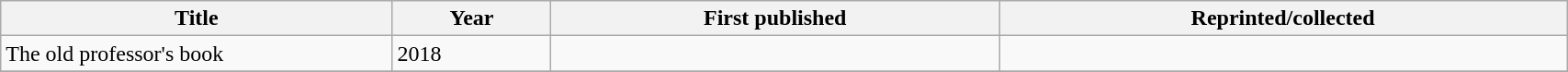<table class='wikitable sortable' width='90%'>
<tr>
<th width=25%>Title</th>
<th>Year</th>
<th>First published</th>
<th>Reprinted/collected</th>
</tr>
<tr>
<td>The old professor's book</td>
<td>2018</td>
<td></td>
<td></td>
</tr>
<tr>
</tr>
</table>
